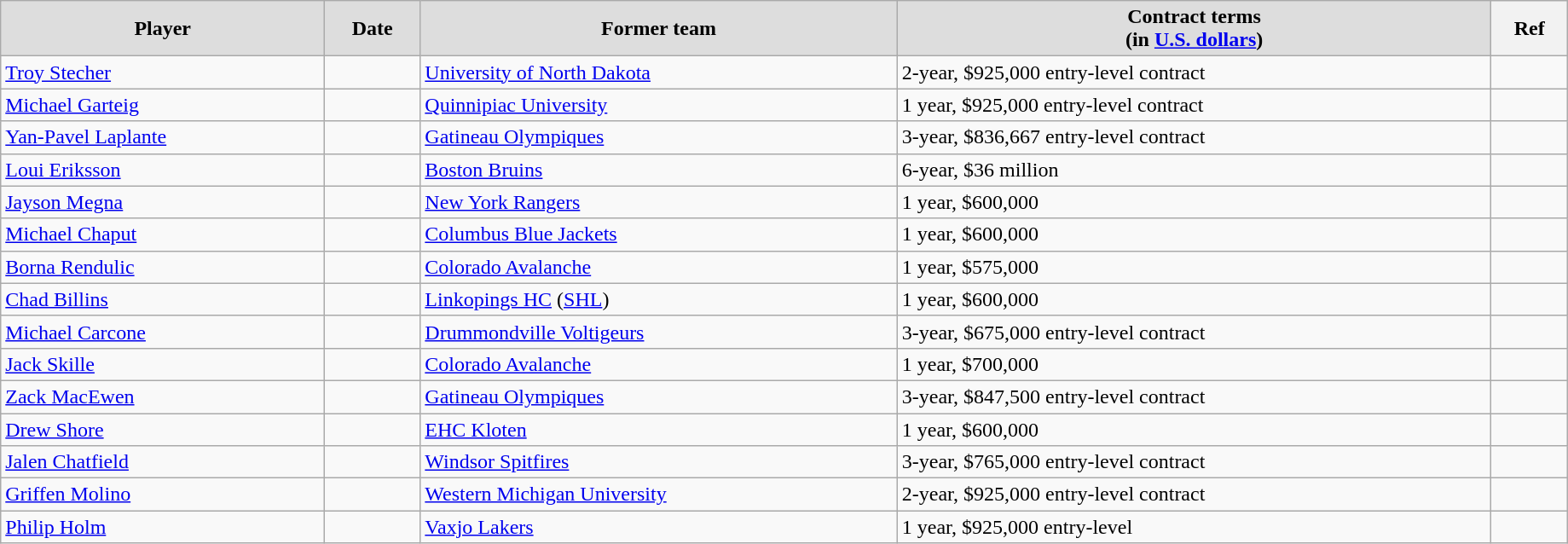<table class="wikitable" style="width:97%;">
<tr>
<th style="background:#ddd;">Player</th>
<th style="background:#ddd;">Date</th>
<th style="background:#ddd;">Former team</th>
<th style="background:#ddd;">Contract terms<br>(in <a href='#'>U.S. dollars</a>)</th>
<th>Ref</th>
</tr>
<tr>
<td><a href='#'>Troy Stecher</a></td>
<td></td>
<td><a href='#'>University of North Dakota</a></td>
<td>2-year, $925,000 entry-level contract</td>
<td></td>
</tr>
<tr>
<td><a href='#'>Michael Garteig</a></td>
<td></td>
<td><a href='#'>Quinnipiac University</a></td>
<td>1 year, $925,000 entry-level contract</td>
<td></td>
</tr>
<tr>
<td><a href='#'>Yan-Pavel Laplante</a></td>
<td></td>
<td><a href='#'>Gatineau Olympiques</a></td>
<td>3-year, $836,667 entry-level contract</td>
<td></td>
</tr>
<tr>
<td><a href='#'>Loui Eriksson</a></td>
<td></td>
<td><a href='#'>Boston Bruins</a></td>
<td>6-year, $36 million</td>
<td></td>
</tr>
<tr>
<td><a href='#'>Jayson Megna</a></td>
<td></td>
<td><a href='#'>New York Rangers</a></td>
<td>1 year, $600,000</td>
<td></td>
</tr>
<tr>
<td><a href='#'>Michael Chaput</a></td>
<td></td>
<td><a href='#'>Columbus Blue Jackets</a></td>
<td>1 year, $600,000</td>
<td></td>
</tr>
<tr>
<td><a href='#'>Borna Rendulic</a></td>
<td></td>
<td><a href='#'>Colorado Avalanche</a></td>
<td>1 year, $575,000</td>
<td></td>
</tr>
<tr>
<td><a href='#'>Chad Billins</a></td>
<td></td>
<td><a href='#'>Linkopings HC</a> (<a href='#'>SHL</a>)</td>
<td>1 year, $600,000</td>
<td></td>
</tr>
<tr>
<td><a href='#'>Michael Carcone</a></td>
<td></td>
<td><a href='#'>Drummondville Voltigeurs</a></td>
<td>3-year, $675,000 entry-level contract</td>
<td></td>
</tr>
<tr>
<td><a href='#'>Jack Skille</a></td>
<td></td>
<td><a href='#'>Colorado Avalanche</a></td>
<td>1 year, $700,000</td>
<td></td>
</tr>
<tr>
<td><a href='#'>Zack MacEwen</a></td>
<td></td>
<td><a href='#'>Gatineau Olympiques</a></td>
<td>3-year, $847,500 entry-level contract</td>
<td></td>
</tr>
<tr>
<td><a href='#'>Drew Shore</a></td>
<td></td>
<td><a href='#'>EHC Kloten</a></td>
<td>1 year, $600,000</td>
<td></td>
</tr>
<tr>
<td><a href='#'>Jalen Chatfield</a></td>
<td></td>
<td><a href='#'>Windsor Spitfires</a></td>
<td>3-year, $765,000 entry-level contract</td>
<td></td>
</tr>
<tr>
<td><a href='#'>Griffen Molino</a></td>
<td></td>
<td><a href='#'>Western Michigan University</a></td>
<td>2-year, $925,000 entry-level contract</td>
<td></td>
</tr>
<tr>
<td><a href='#'>Philip Holm</a></td>
<td></td>
<td><a href='#'>Vaxjo Lakers</a></td>
<td>1 year, $925,000 entry-level</td>
<td></td>
</tr>
</table>
